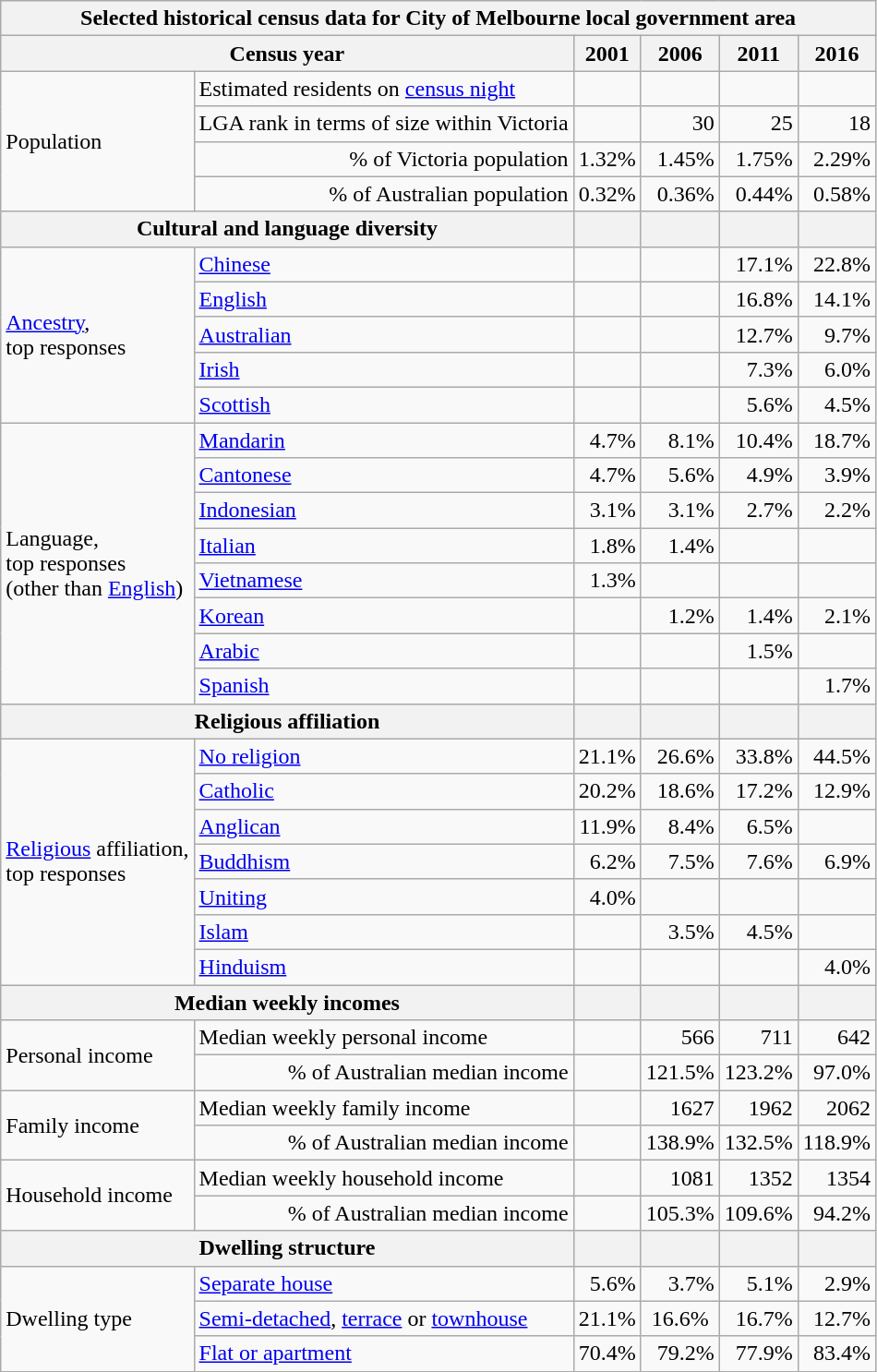<table class="wikitable">
<tr>
<th colspan=7>Selected historical census data for City of Melbourne local government area</th>
</tr>
<tr>
<th colspan=3>Census year</th>
<th>2001</th>
<th>2006</th>
<th>2011</th>
<th>2016</th>
</tr>
<tr>
<td rowspan=4 colspan="2">Population</td>
<td>Estimated residents on <a href='#'>census night</a></td>
<td align="right"></td>
<td align="right"></td>
<td align="right"></td>
<td align="right"></td>
</tr>
<tr>
<td align="right">LGA rank in terms of size within Victoria</td>
<td align="right"></td>
<td align="right">30</td>
<td align="right"> 25</td>
<td align="right"> 18</td>
</tr>
<tr>
<td align="right">% of Victoria population</td>
<td align="right">1.32%</td>
<td align="right"> 1.45%</td>
<td align="right"> 1.75%</td>
<td align="right"> 2.29%</td>
</tr>
<tr>
<td align="right">% of Australian population</td>
<td align="right">0.32%</td>
<td align="right"> 0.36%</td>
<td align="right"> 0.44%</td>
<td align="right"> 0.58%</td>
</tr>
<tr>
<th colspan=3>Cultural and language diversity</th>
<th></th>
<th></th>
<th></th>
<th></th>
</tr>
<tr>
<td rowspan=5 colspan=2><a href='#'>Ancestry</a>,<br>top responses</td>
<td><a href='#'>Chinese</a></td>
<td align="right"></td>
<td align="right"></td>
<td align="right">17.1%</td>
<td align="right"> 22.8%</td>
</tr>
<tr>
<td><a href='#'>English</a></td>
<td align="right"></td>
<td align="right"></td>
<td align="right">16.8%</td>
<td align="right"> 14.1%</td>
</tr>
<tr>
<td><a href='#'>Australian</a></td>
<td align="right"></td>
<td align="right"></td>
<td align="right">12.7%</td>
<td align="right"> 9.7%</td>
</tr>
<tr>
<td><a href='#'>Irish</a></td>
<td align="right"></td>
<td align="right"></td>
<td align="right">7.3%</td>
<td align="right"> 6.0%</td>
</tr>
<tr>
<td><a href='#'>Scottish</a></td>
<td align="right"></td>
<td align="right"></td>
<td align="right">5.6%</td>
<td align="right"> 4.5%</td>
</tr>
<tr>
<td rowspan=8 colspan=2>Language,<br>top responses<br>(other than <a href='#'>English</a>)</td>
<td><a href='#'>Mandarin</a></td>
<td align="right">4.7%</td>
<td align="right"> 8.1%</td>
<td align="right"> 10.4%</td>
<td align="right"> 18.7%</td>
</tr>
<tr>
<td><a href='#'>Cantonese</a></td>
<td align="right">4.7%</td>
<td align="right"> 5.6%</td>
<td align="right"> 4.9%</td>
<td align="right"> 3.9%</td>
</tr>
<tr>
<td><a href='#'>Indonesian</a></td>
<td align="right">3.1%</td>
<td align="right"> 3.1%</td>
<td align="right"> 2.7%</td>
<td align="right"> 2.2%</td>
</tr>
<tr>
<td><a href='#'>Italian</a></td>
<td align="right">1.8%</td>
<td align="right"> 1.4%</td>
<td align="right"></td>
<td align="right"></td>
</tr>
<tr>
<td><a href='#'>Vietnamese</a></td>
<td align="right">1.3%</td>
<td align="right"></td>
<td align="right"></td>
<td align="right"></td>
</tr>
<tr>
<td><a href='#'>Korean</a></td>
<td align="right"></td>
<td align="right">1.2%</td>
<td align="right"> 1.4%</td>
<td align="right"> 2.1%</td>
</tr>
<tr>
<td><a href='#'>Arabic</a></td>
<td align="right"></td>
<td align="right"></td>
<td align="right">1.5%</td>
<td align="right"></td>
</tr>
<tr>
<td><a href='#'>Spanish</a></td>
<td align="right"></td>
<td align="right"></td>
<td align="right"></td>
<td align="right">1.7%</td>
</tr>
<tr>
<th colspan=3>Religious affiliation</th>
<th></th>
<th></th>
<th></th>
<th></th>
</tr>
<tr>
<td rowspan=7 colspan=2><a href='#'>Religious</a> affiliation,<br>top responses</td>
<td><a href='#'>No religion</a></td>
<td align="right">21.1%</td>
<td align="right"> 26.6%</td>
<td align="right"> 33.8%</td>
<td align="right"> 44.5%</td>
</tr>
<tr>
<td><a href='#'>Catholic</a></td>
<td align="right">20.2%</td>
<td align="right"> 18.6%</td>
<td align="right"> 17.2%</td>
<td align="right"> 12.9%</td>
</tr>
<tr>
<td><a href='#'>Anglican</a></td>
<td align="right">11.9%</td>
<td align="right"> 8.4%</td>
<td align="right"> 6.5%</td>
<td align="right"></td>
</tr>
<tr>
<td><a href='#'>Buddhism</a></td>
<td align="right">6.2%</td>
<td align="right"> 7.5%</td>
<td align="right"> 7.6%</td>
<td align="right"> 6.9%</td>
</tr>
<tr>
<td><a href='#'>Uniting</a></td>
<td align="right">4.0%</td>
<td align="right"></td>
<td align="right"></td>
<td align="right"></td>
</tr>
<tr>
<td><a href='#'>Islam</a></td>
<td align="right"></td>
<td align="right">3.5%</td>
<td align="right"> 4.5%</td>
<td align="right"></td>
</tr>
<tr>
<td><a href='#'>Hinduism</a></td>
<td align="right"></td>
<td align="right"></td>
<td align="right"></td>
<td align="right">4.0%</td>
</tr>
<tr>
<th colspan=3>Median weekly incomes</th>
<th></th>
<th></th>
<th></th>
<th></th>
</tr>
<tr>
<td rowspan=2 colspan=2>Personal income</td>
<td>Median weekly personal income</td>
<td align="right"></td>
<td align="right">566</td>
<td align="right">711</td>
<td align="right">642</td>
</tr>
<tr>
<td align="right">% of Australian median income</td>
<td align="right"></td>
<td align="right">121.5%</td>
<td align="right">123.2%</td>
<td align="right">97.0%</td>
</tr>
<tr>
<td rowspan=2 colspan=2>Family income</td>
<td>Median weekly family income</td>
<td align="right"></td>
<td align="right">1627</td>
<td align="right">1962</td>
<td align="right">2062</td>
</tr>
<tr>
<td align="right">% of Australian median income</td>
<td align="right"></td>
<td align="right">138.9%</td>
<td align="right">132.5%</td>
<td align="right">118.9%</td>
</tr>
<tr>
<td rowspan=2 colspan=2>Household income</td>
<td>Median weekly household income</td>
<td align="right"></td>
<td align="right">1081</td>
<td align="right">1352</td>
<td align="right">1354</td>
</tr>
<tr>
<td align="right">% of Australian median income</td>
<td align="right"></td>
<td align="right">105.3%</td>
<td align="right">109.6%</td>
<td align="right">94.2%</td>
</tr>
<tr>
<th colspan=3>Dwelling structure</th>
<th></th>
<th></th>
<th></th>
<th></th>
</tr>
<tr>
<td rowspan=4 colspan=2>Dwelling type</td>
<td><a href='#'>Separate house</a></td>
<td align="right">5.6%</td>
<td align="right"> 3.7%</td>
<td align="right"> 5.1%</td>
<td align="right"> 2.9%</td>
</tr>
<tr>
<td><a href='#'>Semi-detached</a>, <a href='#'>terrace</a> or <a href='#'>townhouse</a></td>
<td align="right">21.1%</td>
<td align="right">16.6% </td>
<td align="right"> 16.7%</td>
<td align="right"> 12.7%</td>
</tr>
<tr>
<td><a href='#'>Flat or apartment</a></td>
<td align="right">70.4%</td>
<td align="right"> 79.2%</td>
<td align="right"> 77.9%</td>
<td align="right"> 83.4%</td>
</tr>
</table>
